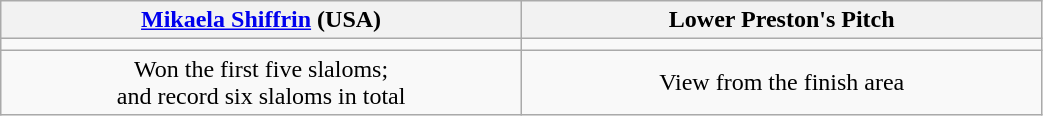<table class="wikitable" style="text-align:center; width:55%; border:1px #AAAAFF solid">
<tr>
<th><a href='#'>Mikaela Shiffrin</a> (USA)</th>
<th>Lower Preston's Pitch</th>
</tr>
<tr>
<td width=200></td>
<td width=200></td>
</tr>
<tr>
<td>Won the first five slaloms;<br>and record six slaloms in total</td>
<td>View from the finish area</td>
</tr>
</table>
